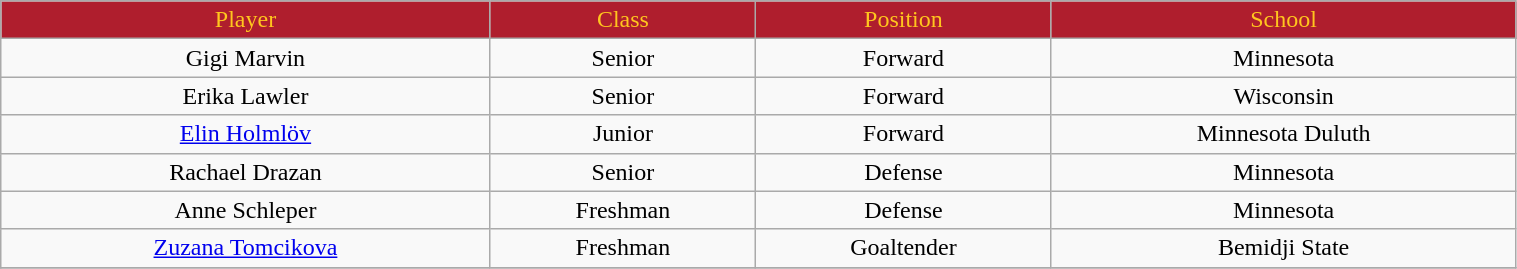<table class="wikitable" width="80%">
<tr align="center"  style=" background:#AF1E2D;color:#FFC61E;">
<td>Player</td>
<td>Class</td>
<td>Position</td>
<td>School</td>
</tr>
<tr align="center" bgcolor="">
<td>Gigi Marvin</td>
<td>Senior</td>
<td>Forward</td>
<td>Minnesota</td>
</tr>
<tr align="center" bgcolor="">
<td>Erika Lawler</td>
<td>Senior</td>
<td>Forward</td>
<td>Wisconsin</td>
</tr>
<tr align="center" bgcolor="">
<td><a href='#'>Elin Holmlöv</a></td>
<td>Junior</td>
<td>Forward</td>
<td>Minnesota Duluth</td>
</tr>
<tr align="center" bgcolor="">
<td>Rachael Drazan</td>
<td>Senior</td>
<td>Defense</td>
<td>Minnesota</td>
</tr>
<tr align="center" bgcolor="">
<td>Anne Schleper</td>
<td>Freshman</td>
<td>Defense</td>
<td>Minnesota</td>
</tr>
<tr align="center" bgcolor="">
<td><a href='#'>Zuzana Tomcikova</a></td>
<td>Freshman</td>
<td>Goaltender</td>
<td>Bemidji State</td>
</tr>
<tr align="center" bgcolor="">
</tr>
</table>
